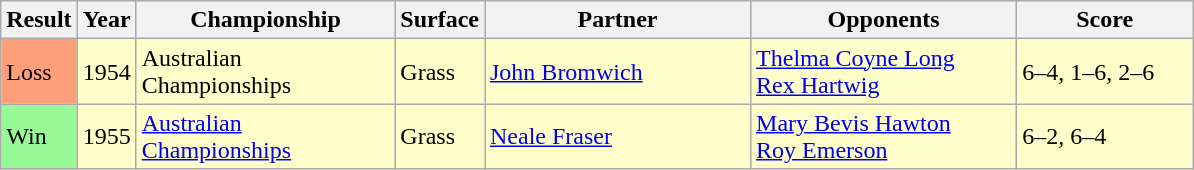<table class="sortable wikitable">
<tr>
<th style="width:40px">Result</th>
<th style="width:30px">Year</th>
<th style="width:165px">Championship</th>
<th style="width:50px">Surface</th>
<th style="width:170px">Partner</th>
<th style="width:170px">Opponents</th>
<th style="width:110px" class="unsortable">Score</th>
</tr>
<tr style="background:#ffffcc;">
<td style="background:#ffa07a;">Loss</td>
<td>1954</td>
<td>Australian Championships</td>
<td>Grass</td>
<td> <a href='#'>John Bromwich</a></td>
<td> <a href='#'>Thelma Coyne Long</a> <br>  <a href='#'>Rex Hartwig</a></td>
<td>6–4, 1–6, 2–6</td>
</tr>
<tr style="background:#ffc;">
<td style="background:#98fb98;">Win</td>
<td>1955</td>
<td><a href='#'>Australian Championships</a></td>
<td>Grass</td>
<td> <a href='#'>Neale Fraser</a></td>
<td> <a href='#'>Mary Bevis Hawton</a><br>  <a href='#'>Roy Emerson</a></td>
<td>6–2, 6–4</td>
</tr>
</table>
